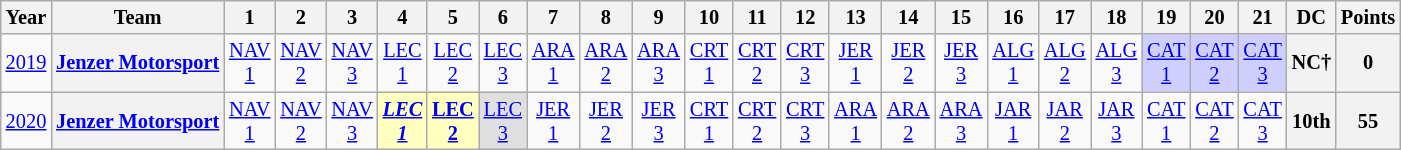<table class="wikitable" style="text-align:center; font-size:85%">
<tr>
<th>Year</th>
<th>Team</th>
<th>1</th>
<th>2</th>
<th>3</th>
<th>4</th>
<th>5</th>
<th>6</th>
<th>7</th>
<th>8</th>
<th>9</th>
<th>10</th>
<th>11</th>
<th>12</th>
<th>13</th>
<th>14</th>
<th>15</th>
<th>16</th>
<th>17</th>
<th>18</th>
<th>19</th>
<th>20</th>
<th>21</th>
<th>DC</th>
<th>Points</th>
</tr>
<tr>
<td><a href='#'>2019</a></td>
<th nowrap><a href='#'>Jenzer Motorsport</a></th>
<td style="background:#;"><a href='#'>NAV<br>1</a></td>
<td style="background:#;"><a href='#'>NAV<br>2</a></td>
<td style="background:#;"><a href='#'>NAV<br>3</a></td>
<td style="background:#;"><a href='#'>LEC<br>1</a></td>
<td style="background:#;"><a href='#'>LEC<br>2</a></td>
<td style="background:#;"><a href='#'>LEC<br>3</a></td>
<td style="background:#;"><a href='#'>ARA<br>1</a></td>
<td style="background:#;"><a href='#'>ARA<br>2</a></td>
<td style="background:#;"><a href='#'>ARA<br>3</a></td>
<td style="background:#;"><a href='#'>CRT<br>1</a></td>
<td style="background:#;"><a href='#'>CRT<br>2</a></td>
<td style="background:#;"><a href='#'>CRT<br>3</a></td>
<td style="background:#;"><a href='#'>JER<br>1</a></td>
<td style="background:#;"><a href='#'>JER<br>2</a></td>
<td style="background:#;"><a href='#'>JER<br>3</a></td>
<td style="background:#;"><a href='#'>ALG<br>1</a></td>
<td style="background:#;"><a href='#'>ALG<br>2</a></td>
<td style="background:#;"><a href='#'>ALG<br>3</a></td>
<td style="background:#CFCFFF;"><a href='#'>CAT<br>1</a><br></td>
<td style="background:#CFCFFF;"><a href='#'>CAT<br>2</a><br></td>
<td style="background:#CFCFFF;"><a href='#'>CAT<br>3</a><br></td>
<th>NC†</th>
<th>0</th>
</tr>
<tr>
<td><a href='#'>2020</a></td>
<th nowrap><a href='#'>Jenzer Motorsport</a></th>
<td style="background:#;"><a href='#'>NAV<br>1</a></td>
<td style="background:#;"><a href='#'>NAV<br>2</a></td>
<td style="background:#;"><a href='#'>NAV<br>3</a></td>
<td style="background:#FFFFBF;"><strong><em><a href='#'>LEC<br>1</a></em></strong><br></td>
<td style="background:#FFFFBF;"><strong><a href='#'>LEC<br>2</a></strong><br></td>
<td style="background:#DFDFDF;"><a href='#'>LEC<br>3</a><br></td>
<td style="background:#;"><a href='#'>JER<br>1</a></td>
<td style="background:#;"><a href='#'>JER<br>2</a></td>
<td style="background:#;"><a href='#'>JER<br>3</a></td>
<td style="background:#;"><a href='#'>CRT<br>1</a></td>
<td style="background:#;"><a href='#'>CRT<br>2</a></td>
<td style="background:#;"><a href='#'>CRT<br>3</a></td>
<td style="background:#;"><a href='#'>ARA<br>1</a></td>
<td style="background:#;"><a href='#'>ARA<br>2</a></td>
<td style="background:#;"><a href='#'>ARA<br>3</a></td>
<td style="background:#;"><a href='#'>JAR<br>1</a></td>
<td style="background:#;"><a href='#'>JAR<br>2</a></td>
<td style="background:#;"><a href='#'>JAR<br>3</a></td>
<td style="background:#;"><a href='#'>CAT<br>1</a></td>
<td style="background:#;"><a href='#'>CAT<br>2</a></td>
<td style="background:#;"><a href='#'>CAT<br>3</a></td>
<th>10th</th>
<th>55</th>
</tr>
</table>
